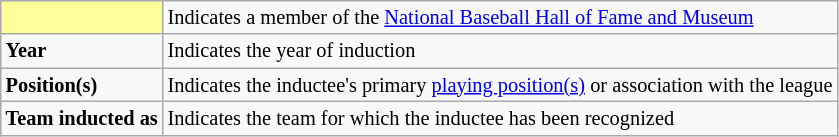<table class="wikitable" style="font-size:85%">
<tr>
<td bgcolor="#FFFF99"></td>
<td>Indicates a member of the <a href='#'>National Baseball Hall of Fame and Museum</a></td>
</tr>
<tr>
<td><strong>Year</strong></td>
<td>Indicates the year of induction</td>
</tr>
<tr>
<td><strong>Position(s)</strong></td>
<td>Indicates the inductee's primary <a href='#'>playing position(s)</a> or association with the league</td>
</tr>
<tr>
<td><strong>Team inducted as</strong></td>
<td>Indicates the team for which the inductee has been recognized</td>
</tr>
</table>
